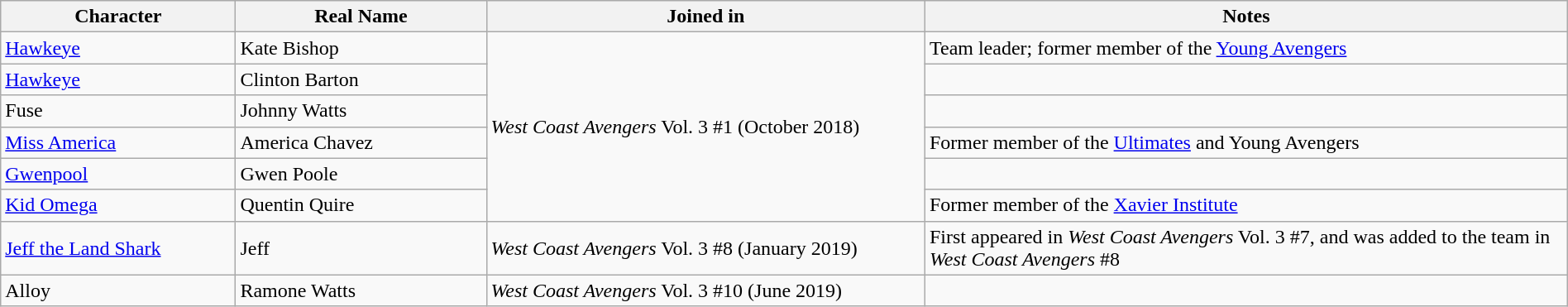<table class="wikitable" style="width:100%;">
<tr>
<th width=15%>Character</th>
<th width=16%>Real Name</th>
<th width=28%>Joined in</th>
<th>Notes</th>
</tr>
<tr>
<td><a href='#'>Hawkeye</a></td>
<td>Kate Bishop</td>
<td rowspan="6"><em>West Coast Avengers</em> Vol. 3 #1 (October 2018)</td>
<td>Team leader; former member of the <a href='#'>Young Avengers</a></td>
</tr>
<tr>
<td><a href='#'>Hawkeye</a></td>
<td>Clinton Barton</td>
</tr>
<tr>
<td>Fuse</td>
<td>Johnny Watts</td>
<td></td>
</tr>
<tr>
<td><a href='#'>Miss America</a></td>
<td>America Chavez</td>
<td>Former member of the <a href='#'>Ultimates</a> and Young Avengers</td>
</tr>
<tr>
<td><a href='#'>Gwenpool</a></td>
<td>Gwen Poole</td>
<td></td>
</tr>
<tr>
<td><a href='#'>Kid Omega</a></td>
<td>Quentin Quire</td>
<td>Former member of the <a href='#'>Xavier Institute</a></td>
</tr>
<tr>
<td><a href='#'>Jeff the Land Shark</a></td>
<td>Jeff</td>
<td><em>West Coast Avengers</em> Vol. 3 #8 (January 2019)</td>
<td>First appeared in <em>West Coast Avengers</em> Vol. 3 #7, and was added to the team in <em>West Coast Avengers</em> #8</td>
</tr>
<tr>
<td>Alloy</td>
<td>Ramone Watts</td>
<td><em>West Coast Avengers</em> Vol. 3 #10 (June 2019)</td>
<td></td>
</tr>
</table>
